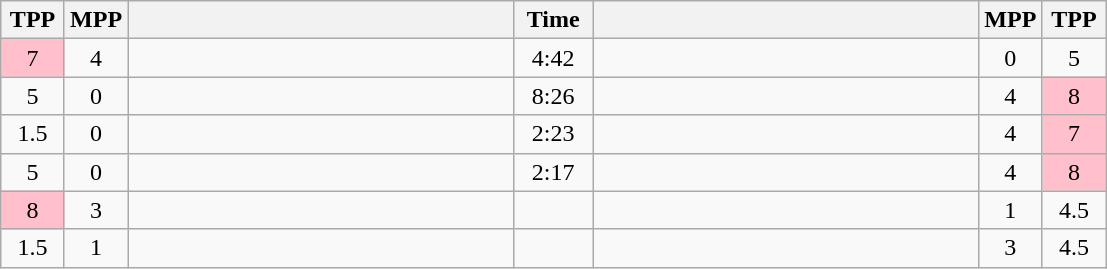<table class="wikitable" style="text-align: center;" |>
<tr>
<th width="35">TPP</th>
<th width="35">MPP</th>
<th width="250"></th>
<th width="45">Time</th>
<th width="250"></th>
<th width="35">MPP</th>
<th width="35">TPP</th>
</tr>
<tr>
<td bgcolor=pink>7</td>
<td>4</td>
<td style="text-align:left;"></td>
<td>4:42</td>
<td style="text-align:left;"><strong></strong></td>
<td>0</td>
<td>5</td>
</tr>
<tr>
<td>5</td>
<td>0</td>
<td style="text-align:left;"><strong></strong></td>
<td>8:26</td>
<td style="text-align:left;"></td>
<td>4</td>
<td bgcolor=pink>8</td>
</tr>
<tr>
<td>1.5</td>
<td>0</td>
<td style="text-align:left;"><strong></strong></td>
<td>2:23</td>
<td style="text-align:left;"></td>
<td>4</td>
<td bgcolor=pink>7</td>
</tr>
<tr>
<td>5</td>
<td>0</td>
<td style="text-align:left;"><strong></strong></td>
<td>2:17</td>
<td style="text-align:left;"></td>
<td>4</td>
<td bgcolor=pink>8</td>
</tr>
<tr>
<td bgcolor=pink>8</td>
<td>3</td>
<td style="text-align:left;"></td>
<td></td>
<td style="text-align:left;"><strong></strong></td>
<td>1</td>
<td>4.5</td>
</tr>
<tr>
<td>1.5</td>
<td>1</td>
<td style="text-align:left;"><strong></strong></td>
<td></td>
<td style="text-align:left;"></td>
<td>3</td>
<td>4.5</td>
</tr>
</table>
